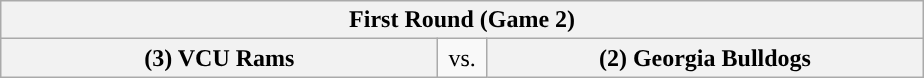<table class="wikitable">
<tr>
<th style="width: 594px;" colspan=3>First Round (Game 2)</th>
</tr>
<tr>
<th style="width: 284px; ">(3) VCU Rams</th>
<td style="width: 25px; text-align:center">vs.</td>
<th style="width: 284px; ">(2) Georgia Bulldogs</th>
</tr>
</table>
